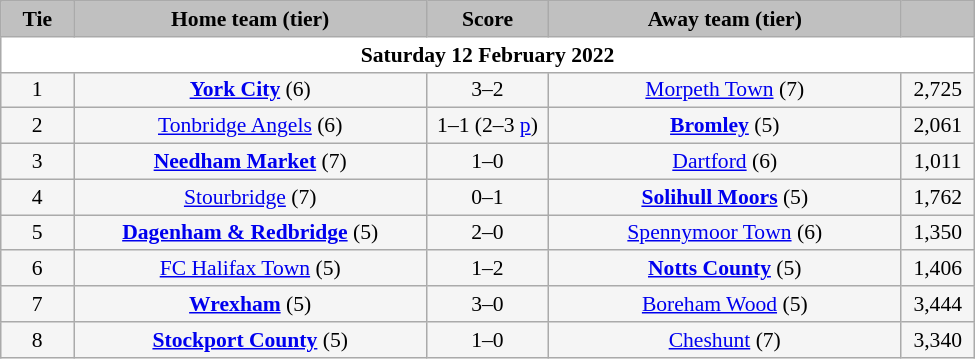<table class="wikitable" style="width: 650px; background:WhiteSmoke; text-align:center; font-size:90%">
<tr>
<td scope="col" style="width:  7.50%; background:silver;"><strong>Tie</strong></td>
<td scope="col" style="width: 36.25%; background:silver;"><strong>Home team (tier)</strong></td>
<td scope="col" style="width: 12.50%; background:silver;"><strong>Score</strong></td>
<td scope="col" style="width: 36.25%; background:silver;"><strong>Away team (tier)</strong></td>
<td scope="col" style="width:  7.50%; background:silver;"><strong></strong></td>
</tr>
<tr>
<td colspan="5" style= background:White><strong>Saturday 12 February 2022</strong></td>
</tr>
<tr>
<td>1</td>
<td><strong><a href='#'>York City</a></strong> (6)</td>
<td>3–2</td>
<td><a href='#'>Morpeth Town</a> (7)</td>
<td>2,725</td>
</tr>
<tr>
<td>2</td>
<td><a href='#'>Tonbridge Angels</a> (6)</td>
<td>1–1 (2–3 <a href='#'>p</a>)</td>
<td><strong><a href='#'>Bromley</a></strong> (5)</td>
<td>2,061</td>
</tr>
<tr>
<td>3</td>
<td><strong><a href='#'>Needham Market</a></strong> (7)</td>
<td>1–0</td>
<td><a href='#'>Dartford</a> (6)</td>
<td>1,011</td>
</tr>
<tr>
<td>4</td>
<td><a href='#'>Stourbridge</a> (7)</td>
<td>0–1</td>
<td><strong><a href='#'>Solihull Moors</a></strong> (5)</td>
<td>1,762</td>
</tr>
<tr>
<td>5</td>
<td><strong><a href='#'>Dagenham & Redbridge</a></strong> (5)</td>
<td>2–0</td>
<td><a href='#'>Spennymoor Town</a> (6)</td>
<td>1,350</td>
</tr>
<tr>
<td>6</td>
<td><a href='#'>FC Halifax Town</a> (5)</td>
<td>1–2</td>
<td><strong><a href='#'>Notts County</a></strong> (5)</td>
<td>1,406</td>
</tr>
<tr>
<td>7</td>
<td><strong><a href='#'>Wrexham</a></strong> (5)</td>
<td>3–0</td>
<td><a href='#'>Boreham Wood</a> (5)</td>
<td>3,444</td>
</tr>
<tr>
<td>8</td>
<td><strong><a href='#'>Stockport County</a></strong> (5)</td>
<td>1–0</td>
<td><a href='#'>Cheshunt</a> (7)</td>
<td>3,340</td>
</tr>
</table>
